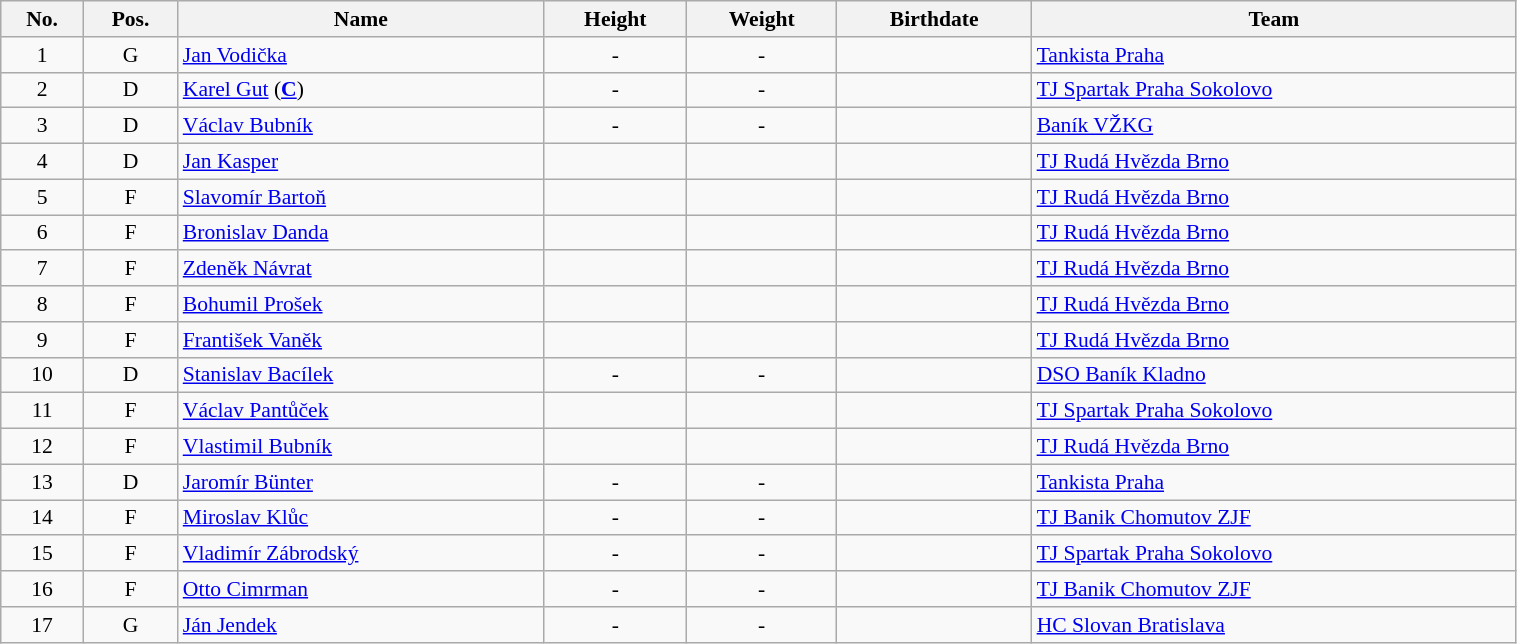<table class="wikitable sortable" width="80%" style="font-size: 90%; text-align: center;">
<tr>
<th>No.</th>
<th>Pos.</th>
<th>Name</th>
<th>Height</th>
<th>Weight</th>
<th>Birthdate</th>
<th>Team</th>
</tr>
<tr>
<td>1</td>
<td>G</td>
<td style="text-align:left;"><a href='#'>Jan Vodička</a></td>
<td>-</td>
<td>-</td>
<td style="text-align:right;"></td>
<td style="text-align:left;"> <a href='#'>Tankista Praha</a></td>
</tr>
<tr>
<td>2</td>
<td>D</td>
<td style="text-align:left;"><a href='#'>Karel Gut</a> (<strong><a href='#'>C</a></strong>)</td>
<td>-</td>
<td>-</td>
<td style="text-align:right;"></td>
<td style="text-align:left;"> <a href='#'>TJ Spartak Praha Sokolovo</a></td>
</tr>
<tr>
<td>3</td>
<td>D</td>
<td style="text-align:left;"><a href='#'>Václav Bubník</a></td>
<td>-</td>
<td>-</td>
<td style="text-align:right;"></td>
<td style="text-align:left;"> <a href='#'>Baník VŽKG</a></td>
</tr>
<tr>
<td>4</td>
<td>D</td>
<td style="text-align:left;"><a href='#'>Jan Kasper</a></td>
<td></td>
<td></td>
<td style="text-align:right;"></td>
<td style="text-align:left;"> <a href='#'>TJ Rudá Hvězda Brno</a></td>
</tr>
<tr>
<td>5</td>
<td>F</td>
<td style="text-align:left;"><a href='#'>Slavomír Bartoň</a></td>
<td></td>
<td></td>
<td style="text-align:right;"></td>
<td style="text-align:left;"> <a href='#'>TJ Rudá Hvězda Brno</a></td>
</tr>
<tr>
<td>6</td>
<td>F</td>
<td style="text-align:left;"><a href='#'>Bronislav Danda</a></td>
<td></td>
<td></td>
<td style="text-align:right;"></td>
<td style="text-align:left;"> <a href='#'>TJ Rudá Hvězda Brno</a></td>
</tr>
<tr>
<td>7</td>
<td>F</td>
<td style="text-align:left;"><a href='#'>Zdeněk Návrat</a></td>
<td></td>
<td></td>
<td style="text-align:right;"></td>
<td style="text-align:left;"> <a href='#'>TJ Rudá Hvězda Brno</a></td>
</tr>
<tr>
<td>8</td>
<td>F</td>
<td style="text-align:left;"><a href='#'>Bohumil Prošek</a></td>
<td></td>
<td></td>
<td style="text-align:right;"></td>
<td style="text-align:left;"> <a href='#'>TJ Rudá Hvězda Brno</a></td>
</tr>
<tr>
<td>9</td>
<td>F</td>
<td style="text-align:left;"><a href='#'>František Vaněk</a></td>
<td></td>
<td></td>
<td style="text-align:right;"></td>
<td style="text-align:left;"> <a href='#'>TJ Rudá Hvězda Brno</a></td>
</tr>
<tr>
<td>10</td>
<td>D</td>
<td style="text-align:left;"><a href='#'>Stanislav Bacílek</a></td>
<td>-</td>
<td>-</td>
<td style="text-align:right;"></td>
<td style="text-align:left;"> <a href='#'>DSO Baník Kladno</a></td>
</tr>
<tr>
<td>11</td>
<td>F</td>
<td style="text-align:left;"><a href='#'>Václav Pantůček</a></td>
<td></td>
<td></td>
<td style="text-align:right;"></td>
<td style="text-align:left;"> <a href='#'>TJ Spartak Praha Sokolovo</a></td>
</tr>
<tr>
<td>12</td>
<td>F</td>
<td style="text-align:left;"><a href='#'>Vlastimil Bubník</a></td>
<td></td>
<td></td>
<td style="text-align:right;"></td>
<td style="text-align:left;"> <a href='#'>TJ Rudá Hvězda Brno</a></td>
</tr>
<tr>
<td>13</td>
<td>D</td>
<td style="text-align:left;"><a href='#'>Jaromír Bünter</a></td>
<td>-</td>
<td>-</td>
<td style="text-align:right;"></td>
<td style="text-align:left;"> <a href='#'>Tankista Praha</a></td>
</tr>
<tr>
<td>14</td>
<td>F</td>
<td style="text-align:left;"><a href='#'>Miroslav Klůc</a></td>
<td>-</td>
<td>-</td>
<td style="text-align:right;"></td>
<td style="text-align:left;"> <a href='#'>TJ Banik Chomutov ZJF</a></td>
</tr>
<tr>
<td>15</td>
<td>F</td>
<td style="text-align:left;"><a href='#'>Vladimír Zábrodský</a></td>
<td>-</td>
<td>-</td>
<td style="text-align:right;"></td>
<td style="text-align:left;"> <a href='#'>TJ Spartak Praha Sokolovo</a></td>
</tr>
<tr>
<td>16</td>
<td>F</td>
<td style="text-align:left;"><a href='#'>Otto Cimrman</a></td>
<td>-</td>
<td>-</td>
<td style="text-align:right;"></td>
<td style="text-align:left;"> <a href='#'>TJ Banik Chomutov ZJF</a></td>
</tr>
<tr>
<td>17</td>
<td>G</td>
<td style="text-align:left;"><a href='#'>Ján Jendek</a></td>
<td>-</td>
<td>-</td>
<td style="text-align:right;"></td>
<td style="text-align:left;"> <a href='#'>HC Slovan Bratislava</a></td>
</tr>
</table>
